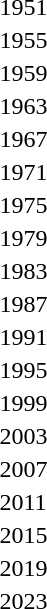<table>
<tr>
<td>1951</td>
<td></td>
<td></td>
<td></td>
</tr>
<tr>
<td>1955</td>
<td></td>
<td></td>
<td></td>
</tr>
<tr>
<td>1959</td>
<td></td>
<td></td>
<td></td>
</tr>
<tr>
<td>1963</td>
<td></td>
<td></td>
<td></td>
</tr>
<tr>
<td>1967</td>
<td></td>
<td></td>
<td></td>
</tr>
<tr>
<td>1971</td>
<td></td>
<td></td>
<td></td>
</tr>
<tr>
<td>1975</td>
<td></td>
<td></td>
<td></td>
</tr>
<tr>
<td>1979</td>
<td></td>
<td></td>
<td></td>
</tr>
<tr>
<td>1983</td>
<td></td>
<td></td>
<td></td>
</tr>
<tr>
<td>1987</td>
<td></td>
<td></td>
<td></td>
</tr>
<tr>
<td>1991</td>
<td></td>
<td></td>
<td></td>
</tr>
<tr>
<td>1995</td>
<td></td>
<td></td>
<td></td>
</tr>
<tr>
<td rowspan=2>1999</td>
<td rowspan=2></td>
<td rowspan=2></td>
<td></td>
</tr>
<tr>
<td></td>
</tr>
<tr>
<td>2003</td>
<td></td>
<td></td>
<td><br></td>
</tr>
<tr>
<td>2007</td>
<td></td>
<td></td>
<td><br></td>
</tr>
<tr>
<td rowspan=2>2011<br></td>
<td rowspan=2></td>
<td rowspan=2></td>
<td></td>
</tr>
<tr>
<td></td>
</tr>
<tr>
<td rowspan=2>2015<br></td>
<td rowspan=2></td>
<td rowspan=2></td>
<td></td>
</tr>
<tr>
<td></td>
</tr>
<tr>
<td rowspan=2>2019<br></td>
<td rowspan=2></td>
<td rowspan=2></td>
<td></td>
</tr>
<tr>
<td></td>
</tr>
<tr>
<td rowspan=2>2023<br></td>
<td rowspan=2></td>
<td rowspan=2></td>
<td></td>
</tr>
<tr>
<td></td>
</tr>
</table>
